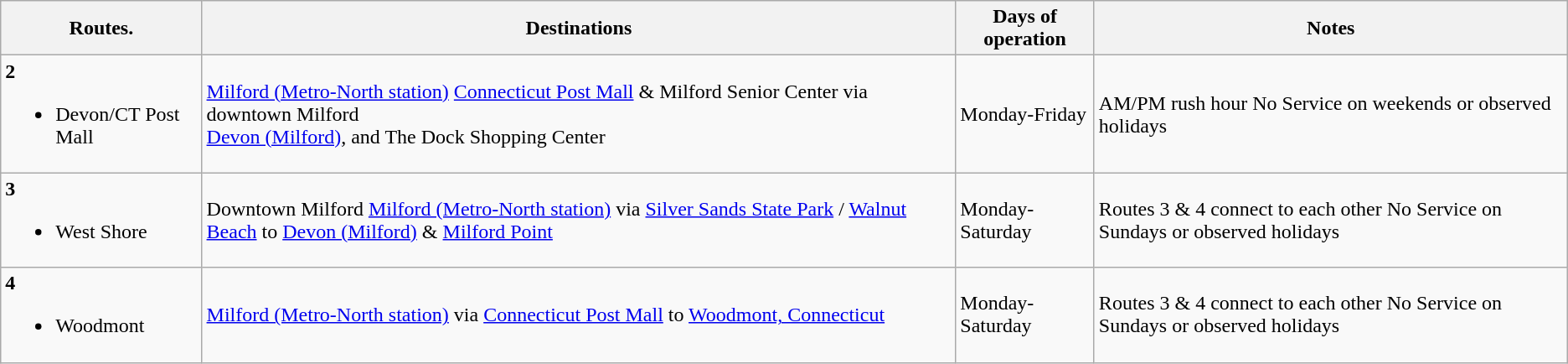<table class="wikitable">
<tr>
<th>Routes.</th>
<th>Destinations</th>
<th>Days of operation</th>
<th>Notes</th>
</tr>
<tr>
<td><strong>2</strong><br><ul><li>Devon/CT Post Mall</li></ul></td>
<td><a href='#'>Milford (Metro-North station)</a> <a href='#'>Connecticut Post Mall</a> & Milford Senior Center via downtown Milford<br><a href='#'>Devon (Milford)</a>, and The Dock Shopping Center</td>
<td>Monday-Friday</td>
<td>AM/PM rush hour     No Service on weekends or observed holidays</td>
</tr>
<tr>
<td><strong>3</strong><br><ul><li>West Shore</li></ul></td>
<td>Downtown Milford <a href='#'>Milford (Metro-North station)</a> via <a href='#'>Silver Sands State Park</a> / <a href='#'>Walnut Beach</a> to <a href='#'>Devon (Milford)</a> & <a href='#'>Milford Point</a></td>
<td>Monday-Saturday</td>
<td>Routes 3 & 4 connect to each other      No Service on Sundays or observed holidays</td>
</tr>
<tr>
<td><strong>4</strong><br><ul><li>Woodmont</li></ul></td>
<td><a href='#'>Milford (Metro-North station)</a> via <a href='#'>Connecticut Post Mall</a> to <a href='#'>Woodmont, Connecticut</a></td>
<td>Monday-Saturday</td>
<td>Routes 3 & 4 connect to each other   No Service on Sundays or observed holidays</td>
</tr>
</table>
